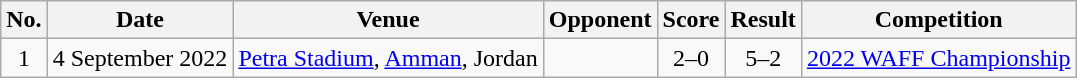<table class="wikitable sortable">
<tr>
<th scope="col">No.</th>
<th scope="col">Date</th>
<th scope="col">Venue</th>
<th scope="col">Opponent</th>
<th scope="col">Score</th>
<th scope="col">Result</th>
<th scope="col">Competition</th>
</tr>
<tr>
<td align="center">1</td>
<td>4 September 2022</td>
<td><a href='#'>Petra Stadium</a>, <a href='#'>Amman</a>, Jordan</td>
<td></td>
<td align="center">2–0</td>
<td align="center">5–2</td>
<td><a href='#'>2022 WAFF Championship</a></td>
</tr>
</table>
